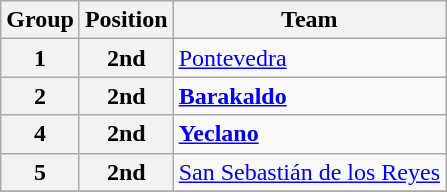<table class="wikitable">
<tr>
<th>Group</th>
<th>Position</th>
<th>Team</th>
</tr>
<tr>
<th>1</th>
<th>2nd</th>
<td><a href='#'>Pontevedra</a></td>
</tr>
<tr>
<th>2</th>
<th>2nd</th>
<td><strong><a href='#'>Barakaldo</a></strong></td>
</tr>
<tr>
<th>4</th>
<th>2nd</th>
<td><strong><a href='#'>Yeclano</a></strong></td>
</tr>
<tr>
<th>5</th>
<th>2nd</th>
<td><a href='#'>San Sebastián de los Reyes</a></td>
</tr>
<tr>
</tr>
</table>
